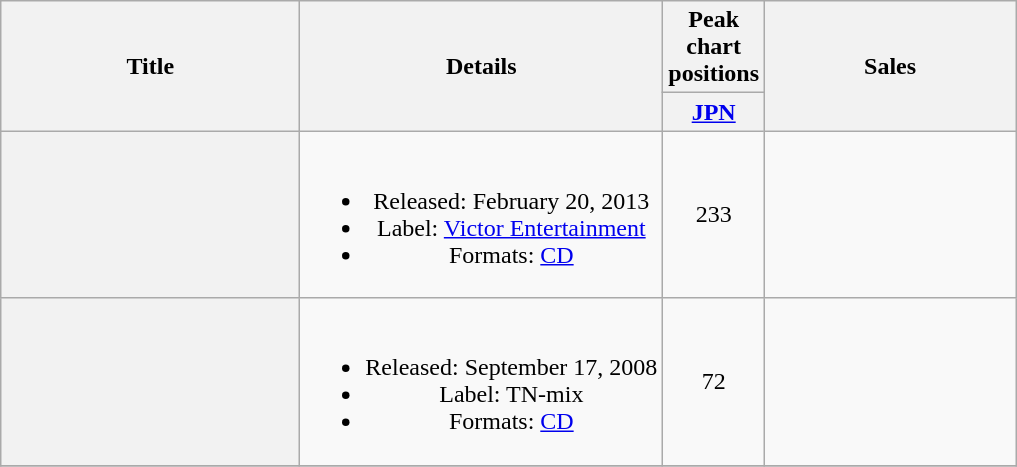<table class="wikitable plainrowheaders" style="text-align:center;">
<tr>
<th rowspan="2" style="width:12em;">Title</th>
<th rowspan="2">Details</th>
<th colspan="1">Peak chart positions</th>
<th rowspan="2" style="width:10em;">Sales</th>
</tr>
<tr>
<th width="30"><a href='#'>JPN</a></th>
</tr>
<tr>
<th scope="row"><br></th>
<td><br><ul><li>Released: February 20, 2013</li><li>Label: <a href='#'>Victor Entertainment</a></li><li>Formats: <a href='#'>CD</a></li></ul></td>
<td>233</td>
<td></td>
</tr>
<tr>
<th scope="row"><br></th>
<td><br><ul><li>Released: September 17, 2008</li><li>Label: TN-mix</li><li>Formats: <a href='#'>CD</a></li></ul></td>
<td>72</td>
<td></td>
</tr>
<tr>
</tr>
</table>
